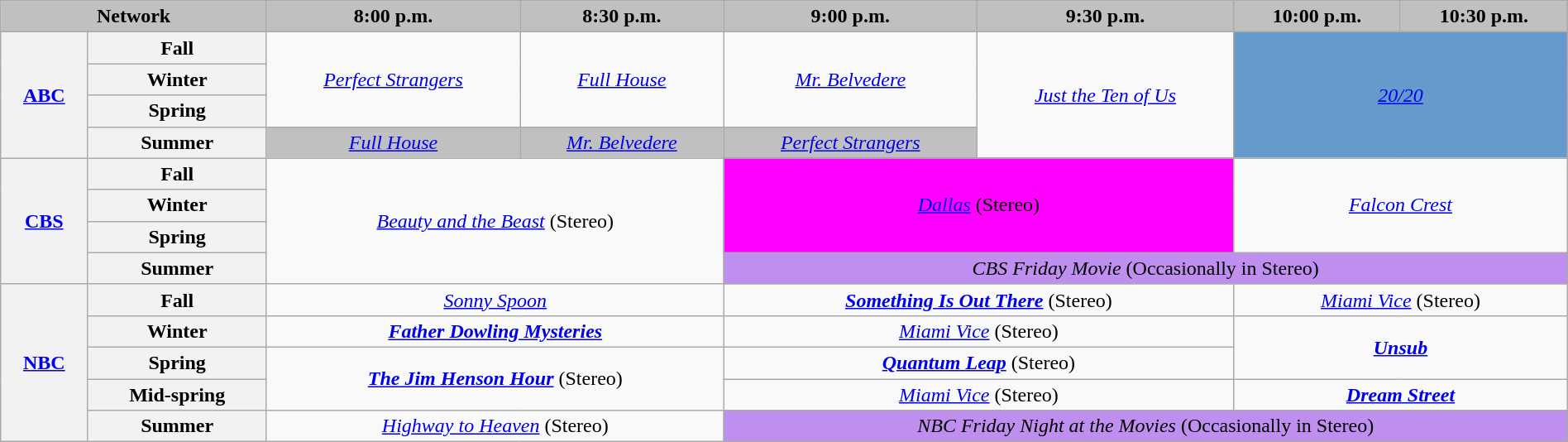<table class="wikitable" style="width:100%;margin-right:0;text-align:center;">
<tr>
<th colspan="2" style="background-color:#C0C0C0;text-align:center">Network</th>
<th style="background-color:#C0C0C0;text-align:center">8:00 p.m.</th>
<th style="background-color:#C0C0C0;text-align:center">8:30 p.m.</th>
<th style="background-color:#C0C0C0;text-align:center">9:00 p.m.</th>
<th style="background-color:#C0C0C0;text-align:center">9:30 p.m.</th>
<th style="background-color:#C0C0C0;text-align:center">10:00 p.m.</th>
<th style="background-color:#C0C0C0;text-align:center">10:30 p.m.</th>
</tr>
<tr>
<th rowspan="4"><a href='#'>ABC</a></th>
<th>Fall</th>
<td rowspan="3"><em><a href='#'>Perfect Strangers</a></em></td>
<td rowspan="3"><em><a href='#'>Full House</a></em></td>
<td rowspan="3"><em><a href='#'>Mr. Belvedere</a></em></td>
<td rowspan="4"><em><a href='#'>Just the Ten of Us</a></em></td>
<td colspan="2" rowspan="4" style="background:#6699CC;"><em><a href='#'>20/20</a></em></td>
</tr>
<tr>
<th>Winter</th>
</tr>
<tr>
<th>Spring</th>
</tr>
<tr>
<th>Summer</th>
<td style="background:#C0C0C0;"><em><a href='#'>Full House</a></em> </td>
<td style="background:#C0C0C0;"><em><a href='#'>Mr. Belvedere</a></em> </td>
<td style="background:#C0C0C0;"><em><a href='#'>Perfect Strangers</a></em> </td>
</tr>
<tr>
<th rowspan="4"><a href='#'>CBS</a></th>
<th>Fall</th>
<td colspan="2" rowspan="4"><em><a href='#'>Beauty and the Beast</a></em> (Stereo)</td>
<td style="background:#FF00FF;" colspan="2" rowspan="3"><em><a href='#'>Dallas</a></em> (Stereo) </td>
<td colspan="2" rowspan="3"><em><a href='#'>Falcon Crest</a></em></td>
</tr>
<tr>
<th>Winter</th>
</tr>
<tr>
<th>Spring</th>
</tr>
<tr>
<th>Summer</th>
<td colspan="4" style="background:#bf8fef;"><em>CBS Friday Movie</em> (Occasionally in Stereo)</td>
</tr>
<tr>
<th rowspan="5"><a href='#'>NBC</a></th>
<th>Fall</th>
<td colspan="2"><em><a href='#'>Sonny Spoon</a></em></td>
<td colspan="2"><strong><em><a href='#'>Something Is Out There</a></em></strong> (Stereo)</td>
<td colspan="2"><em><a href='#'>Miami Vice</a></em> (Stereo)</td>
</tr>
<tr>
<th>Winter</th>
<td colspan="2"><strong><em><a href='#'>Father Dowling Mysteries</a></em></strong></td>
<td colspan="2"><em><a href='#'>Miami Vice</a></em> (Stereo)</td>
<td colspan="2" rowspan="2"><strong><em><a href='#'>Unsub</a></em></strong></td>
</tr>
<tr>
<th>Spring</th>
<td rowspan="2" colspan="2"><strong><em><a href='#'>The Jim Henson Hour</a></em></strong> (Stereo)</td>
<td colspan="2"><strong><em><a href='#'>Quantum Leap</a></em></strong> (Stereo)</td>
</tr>
<tr>
<th>Mid-spring</th>
<td colspan="2"><em><a href='#'>Miami Vice</a></em> (Stereo)</td>
<td colspan="2"><strong><em><a href='#'>Dream Street</a></em></strong></td>
</tr>
<tr>
<th>Summer</th>
<td colspan="2"><em><a href='#'>Highway to Heaven</a></em> (Stereo)</td>
<td colspan="4" style="background:#bf8fef;"><em>NBC Friday Night at the Movies</em> (Occasionally in Stereo)</td>
</tr>
</table>
